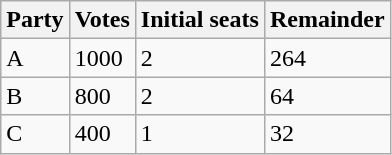<table class="wikitable">
<tr>
<th>Party</th>
<th>Votes</th>
<th>Initial seats</th>
<th>Remainder</th>
</tr>
<tr>
<td>A</td>
<td>1000</td>
<td>2</td>
<td>264</td>
</tr>
<tr>
<td>B</td>
<td>800</td>
<td>2</td>
<td>64</td>
</tr>
<tr>
<td>C</td>
<td>400</td>
<td>1</td>
<td>32</td>
</tr>
</table>
